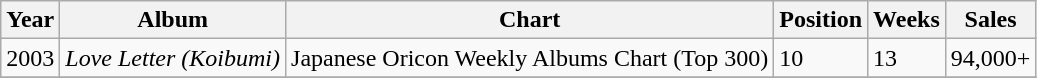<table class="wikitable">
<tr>
<th>Year</th>
<th>Album</th>
<th>Chart</th>
<th>Position</th>
<th>Weeks</th>
<th>Sales</th>
</tr>
<tr>
<td>2003</td>
<td><em>Love Letter (Koibumi)</em></td>
<td>Japanese Oricon Weekly Albums Chart (Top 300)</td>
<td>10</td>
<td>13</td>
<td>94,000+</td>
</tr>
<tr>
</tr>
</table>
